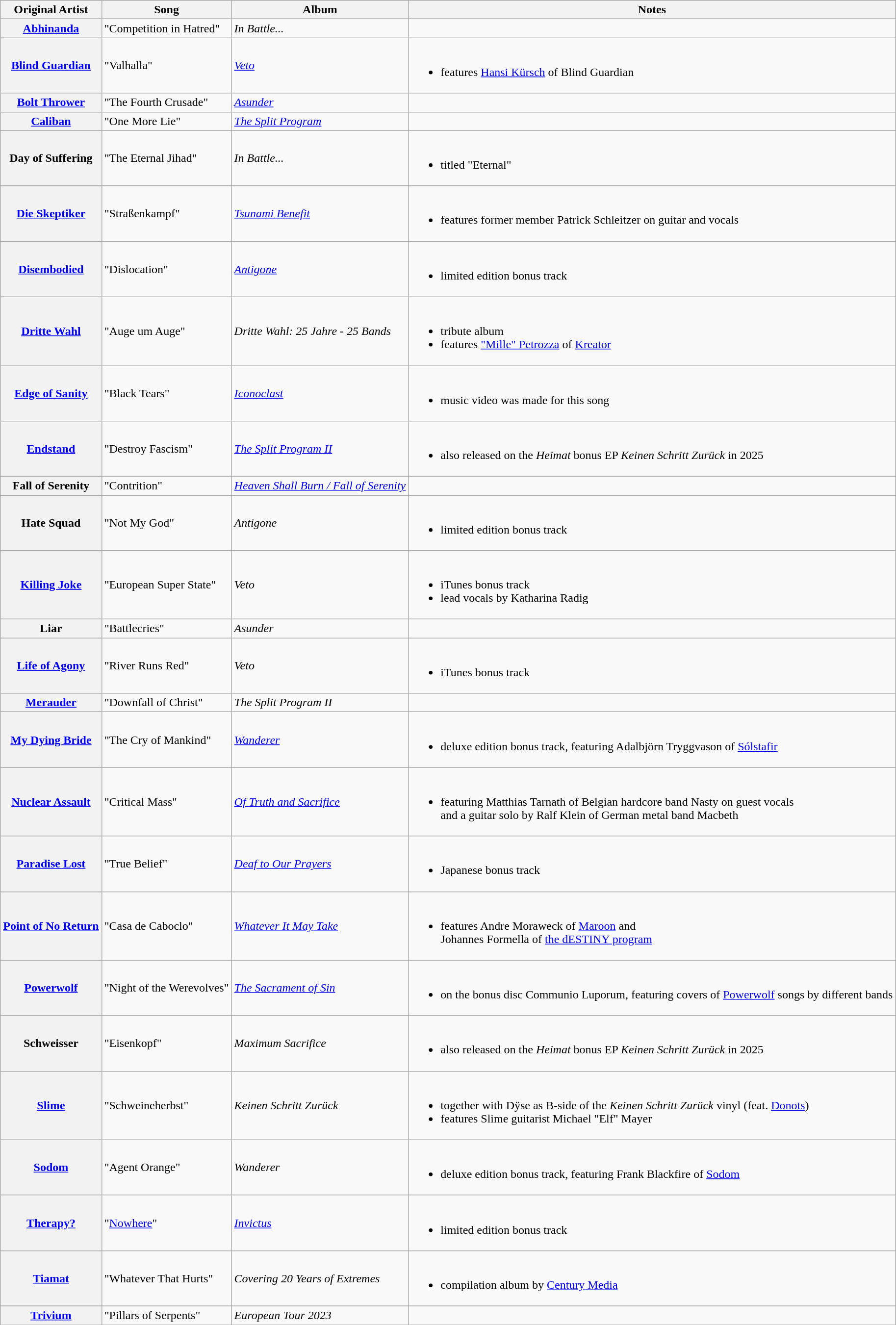<table class="wikitable plainrowheaders">
<tr>
<th scope="col">Original Artist</th>
<th scope="col">Song</th>
<th scope="col">Album</th>
<th scope="col">Notes</th>
</tr>
<tr>
<th scope="row"><a href='#'>Abhinanda</a></th>
<td>"Competition in Hatred"</td>
<td><em>In Battle...</em></td>
<td></td>
</tr>
<tr>
<th scope="row"><a href='#'>Blind Guardian</a></th>
<td>"Valhalla"</td>
<td><em><a href='#'>Veto</a></em></td>
<td><br><ul><li>features <a href='#'>Hansi Kürsch</a> of Blind Guardian</li></ul></td>
</tr>
<tr>
<th scope="row"><a href='#'>Bolt Thrower</a></th>
<td>"The Fourth Crusade"</td>
<td><em><a href='#'>Asunder</a></em></td>
<td></td>
</tr>
<tr>
<th scope="row"><a href='#'>Caliban</a></th>
<td>"One More Lie"</td>
<td><em><a href='#'>The Split Program</a></em></td>
<td></td>
</tr>
<tr>
<th scope="row">Day of Suffering</th>
<td>"The Eternal Jihad"</td>
<td><em>In Battle...</em></td>
<td><br><ul><li>titled "Eternal"</li></ul></td>
</tr>
<tr>
<th scope="row"><a href='#'>Die Skeptiker</a></th>
<td>"Straßenkampf"</td>
<td><em><a href='#'>Tsunami Benefit</a></em></td>
<td><br><ul><li>features former member Patrick Schleitzer on guitar and vocals</li></ul></td>
</tr>
<tr>
<th scope="row"><a href='#'>Disembodied</a></th>
<td>"Dislocation"</td>
<td><em><a href='#'>Antigone</a></em></td>
<td><br><ul><li>limited edition bonus track</li></ul></td>
</tr>
<tr>
<th scope="row"><a href='#'>Dritte Wahl</a></th>
<td>"Auge um Auge"</td>
<td><em>Dritte Wahl: 25 Jahre - 25 Bands</em></td>
<td><br><ul><li>tribute album</li><li>features <a href='#'>"Mille" Petrozza</a> of <a href='#'>Kreator</a></li></ul></td>
</tr>
<tr>
<th scope="row"><a href='#'>Edge of Sanity</a></th>
<td>"Black Tears"</td>
<td><em><a href='#'>Iconoclast</a></em></td>
<td><br><ul><li>music video was made for this song</li></ul></td>
</tr>
<tr>
<th scope="row"><a href='#'>Endstand</a></th>
<td>"Destroy Fascism"</td>
<td><em><a href='#'>The Split Program II</a></em></td>
<td><br><ul><li>also released on the <em>Heimat</em> bonus EP <em>Keinen Schritt Zurück</em> in 2025</li></ul></td>
</tr>
<tr>
<th scope="row">Fall of Serenity</th>
<td>"Contrition"</td>
<td><em><a href='#'>Heaven Shall Burn / Fall of Serenity</a></em></td>
<td></td>
</tr>
<tr>
<th scope="row">Hate Squad</th>
<td>"Not My God"</td>
<td><em>Antigone</em></td>
<td><br><ul><li>limited edition bonus track</li></ul></td>
</tr>
<tr>
<th scope="row"><a href='#'>Killing Joke</a></th>
<td>"European Super State"</td>
<td><em>Veto</em></td>
<td><br><ul><li>iTunes bonus track</li><li>lead vocals by Katharina Radig</li></ul></td>
</tr>
<tr>
<th scope="row">Liar</th>
<td>"Battlecries"</td>
<td><em>Asunder</em></td>
<td></td>
</tr>
<tr>
<th scope="row"><a href='#'>Life of Agony</a></th>
<td>"River Runs Red"</td>
<td><em>Veto</em></td>
<td><br><ul><li>iTunes bonus track</li></ul></td>
</tr>
<tr>
<th scope="row"><a href='#'>Merauder</a></th>
<td>"Downfall of Christ"</td>
<td><em>The Split Program II</em></td>
<td></td>
</tr>
<tr>
<th scope="row"><a href='#'>My Dying Bride</a></th>
<td>"The Cry of Mankind"</td>
<td><em><a href='#'>Wanderer</a></em></td>
<td><br><ul><li>deluxe edition bonus track, featuring Adalbjörn Tryggvason of <a href='#'>Sólstafir</a></li></ul></td>
</tr>
<tr>
<th scope="row"><a href='#'>Nuclear Assault</a></th>
<td>"Critical Mass"</td>
<td><em><a href='#'>Of Truth and Sacrifice</a></em></td>
<td><br><ul><li>featuring Matthias Tarnath of Belgian hardcore band Nasty on guest vocals<br>and a guitar solo by Ralf Klein of German metal band Macbeth</li></ul></td>
</tr>
<tr>
<th scope="row"><a href='#'>Paradise Lost</a></th>
<td>"True Belief"</td>
<td><em><a href='#'>Deaf to Our Prayers</a></em></td>
<td><br><ul><li>Japanese bonus track</li></ul></td>
</tr>
<tr>
<th scope="row"><a href='#'>Point of No Return</a></th>
<td>"Casa de Caboclo"</td>
<td><em><a href='#'>Whatever It May Take</a></em></td>
<td><br><ul><li>features Andre Moraweck of <a href='#'>Maroon</a> and<br>Johannes Formella of <a href='#'>the dESTINY program</a></li></ul></td>
</tr>
<tr>
<th scope="row"><a href='#'>Powerwolf</a></th>
<td>"Night of the Werevolves"</td>
<td><em><a href='#'>The Sacrament of Sin</a></em></td>
<td><br><ul><li>on the bonus disc Communio Luporum, featuring covers of <a href='#'>Powerwolf</a> songs by different bands</li></ul></td>
</tr>
<tr>
<th scope="row">Schweisser</th>
<td>"Eisenkopf"</td>
<td><em>Maximum Sacrifice</em></td>
<td><br><ul><li>also released on the <em>Heimat</em> bonus EP <em>Keinen Schritt Zurück</em> in 2025</li></ul></td>
</tr>
<tr>
<th scope="row"><a href='#'>Slime</a></th>
<td>"Schweineherbst"</td>
<td><em>Keinen Schritt Zurück</em></td>
<td><br><ul><li>together with Dÿse as B-side of the <em>Keinen Schritt Zurück</em> vinyl (feat. <a href='#'>Donots</a>)</li><li>features Slime guitarist Michael "Elf" Mayer</li></ul></td>
</tr>
<tr>
<th scope="row"><a href='#'>Sodom</a></th>
<td>"Agent Orange"</td>
<td><em>Wanderer</em></td>
<td><br><ul><li>deluxe edition bonus track, featuring Frank Blackfire of <a href='#'>Sodom</a></li></ul></td>
</tr>
<tr>
<th scope="row"><a href='#'>Therapy?</a></th>
<td>"<a href='#'>Nowhere</a>"</td>
<td><em><a href='#'>Invictus</a></em></td>
<td><br><ul><li>limited edition bonus track</li></ul></td>
</tr>
<tr>
<th scope="row"><a href='#'>Tiamat</a></th>
<td>"Whatever That Hurts"</td>
<td><em>Covering 20 Years of Extremes</em></td>
<td><br><ul><li>compilation album by <a href='#'>Century Media</a></li></ul></td>
</tr>
<tr>
</tr>
<tr>
<th scope="row"><a href='#'>Trivium</a></th>
<td>"Pillars of Serpents"</td>
<td><em>European Tour 2023</em></td>
<td></td>
</tr>
<tr>
</tr>
</table>
